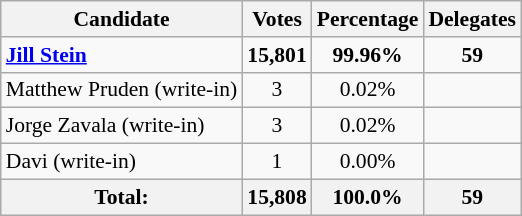<table class="wikitable sortable tpl-blanktable" style="font-size:90%;text-align:center;">
<tr>
<th>Candidate</th>
<th>Votes</th>
<th>Percentage</th>
<th>Delegates</th>
</tr>
<tr>
<td style="text-align:left;"><strong><a href='#'>Jill Stein</a></strong></td>
<td><strong>15,801</strong></td>
<td><strong>99.96%</strong></td>
<td><strong>59</strong></td>
</tr>
<tr>
<td style="text-align:left;">Matthew Pruden (write-in)</td>
<td>3</td>
<td>0.02%</td>
<td></td>
</tr>
<tr>
<td style="text-align:left;">Jorge Zavala (write-in)</td>
<td>3</td>
<td>0.02%</td>
<td></td>
</tr>
<tr>
<td style="text-align:left;">Davi (write-in)</td>
<td>1</td>
<td>0.00%</td>
<td></td>
</tr>
<tr style="background:#eee;">
<th>Total:</th>
<th>15,808</th>
<th>100.0%</th>
<th>59</th>
</tr>
</table>
